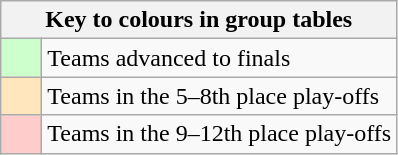<table class="wikitable" style="text-align: center;">
<tr>
<th colspan=2>Key to colours in group tables</th>
</tr>
<tr>
<td style="background:#ccffcc; width:20px;"></td>
<td align=left>Teams advanced to finals</td>
</tr>
<tr>
<td style="background:#ffe6bd; width:20px;"></td>
<td align=left>Teams in the 5–8th place play-offs</td>
</tr>
<tr>
<td style="background:#fcc; width:20px;"></td>
<td align=left>Teams in the 9–12th place play-offs</td>
</tr>
</table>
